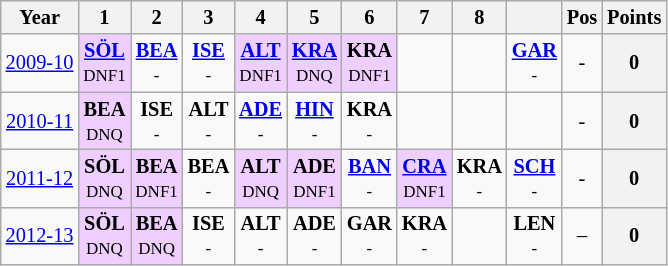<table class="wikitable" style="text-align:center; font-size:85%">
<tr>
<th>Year</th>
<th>1</th>
<th>2</th>
<th>3</th>
<th>4</th>
<th>5</th>
<th>6</th>
<th>7</th>
<th>8</th>
<th></th>
<th>Pos</th>
<th>Points</th>
</tr>
<tr>
<td><a href='#'>2009-10</a></td>
<td style="background:#EFCFFF;"><strong><a href='#'>SÖL</a></strong><br><small>DNF1</small></td>
<td><strong><a href='#'>BEA</a></strong><br><small>-</small></td>
<td><strong><a href='#'>ISE</a></strong><br><small>-</small></td>
<td style="background:#EFCFFF;"><strong><a href='#'>ALT</a></strong><br><small>DNF1</small></td>
<td style="background:#EFCFFF;"><strong><a href='#'>KRA</a></strong><br><small>DNQ</small></td>
<td style="background:#EFCFFF;"><strong>KRA</strong><br><small>DNF1</small></td>
<td></td>
<td></td>
<td><strong><a href='#'>GAR</a></strong><br><small>-</small></td>
<td>-</td>
<th>0</th>
</tr>
<tr>
<td><a href='#'>2010-11</a></td>
<td style="background:#EFCFFF;"><strong>BEA</strong><br><small>DNQ</small></td>
<td><strong>ISE</strong><br><small>-</small></td>
<td><strong>ALT</strong><br><small>-</small></td>
<td><strong><a href='#'>ADE</a></strong><br><small>-</small></td>
<td><strong><a href='#'>HIN</a></strong><br><small>-</small></td>
<td><strong>KRA</strong><br><small>-</small></td>
<td></td>
<td></td>
<td></td>
<td>-</td>
<th>0</th>
</tr>
<tr>
<td><a href='#'>2011-12</a></td>
<td style="background:#EFCFFF;"><strong>SÖL</strong><br><small>DNQ</small></td>
<td style="background:#EFCFFF;"><strong>BEA</strong><br><small>DNF1</small></td>
<td><strong>BEA</strong><br><small>-</small></td>
<td style="background:#EFCFFF;"><strong>ALT</strong><br><small>DNQ</small></td>
<td style="background:#EFCFFF;"><strong>ADE</strong><br><small>DNF1</small></td>
<td><strong><a href='#'>BAN</a></strong><br><small>-</small></td>
<td style="background:#EFCFFF;"><strong><a href='#'>CRA</a></strong><br><small>DNF1</small></td>
<td><strong>KRA</strong><br><small>-</small></td>
<td><strong><a href='#'>SCH</a></strong><br><small>-</small></td>
<td>-</td>
<th>0</th>
</tr>
<tr>
<td><a href='#'>2012-13</a></td>
<td style="background:#EFCFFF;"><strong>SÖL</strong><br><small>DNQ</small></td>
<td style="background:#EFCFFF;"><strong>BEA</strong><br><small>DNQ</small></td>
<td><strong>ISE</strong><br><small>-</small></td>
<td><strong>ALT</strong><br><small>-</small></td>
<td><strong>ADE</strong><br><small>-</small></td>
<td><strong>GAR</strong><br><small>-</small></td>
<td><strong>KRA</strong><br><small>-</small></td>
<td></td>
<td><strong>LEN</strong><br><small>-</small></td>
<td>–</td>
<th>0</th>
</tr>
</table>
